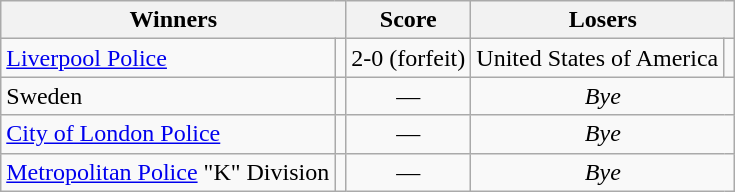<table class=wikitable>
<tr>
<th colspan=2>Winners</th>
<th>Score</th>
<th colspan=2>Losers</th>
</tr>
<tr>
<td><a href='#'>Liverpool Police</a></td>
<td></td>
<td align=center>2-0 (forfeit)</td>
<td>United States of America</td>
<td></td>
</tr>
<tr>
<td>Sweden</td>
<td></td>
<td align=center>—</td>
<td align=center colspan=2><em>Bye</em></td>
</tr>
<tr>
<td><a href='#'>City of London Police</a></td>
<td></td>
<td align=center>—</td>
<td align=center colspan=2><em>Bye</em></td>
</tr>
<tr>
<td><a href='#'>Metropolitan Police</a> "K" Division</td>
<td></td>
<td align=center>—</td>
<td align=center colspan=2><em>Bye</em></td>
</tr>
</table>
